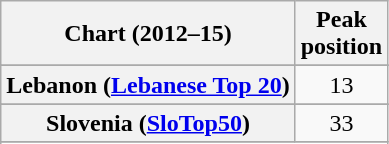<table class="wikitable sortable plainrowheaders" style="text-align:center;">
<tr>
<th>Chart (2012–15)</th>
<th>Peak<br>position</th>
</tr>
<tr>
</tr>
<tr>
</tr>
<tr>
</tr>
<tr>
</tr>
<tr>
</tr>
<tr>
</tr>
<tr>
</tr>
<tr>
</tr>
<tr>
</tr>
<tr>
</tr>
<tr>
</tr>
<tr>
</tr>
<tr>
</tr>
<tr>
</tr>
<tr>
</tr>
<tr>
</tr>
<tr>
</tr>
<tr>
</tr>
<tr>
</tr>
<tr>
<th scope="row">Lebanon (<a href='#'>Lebanese Top 20</a>)</th>
<td style="text-align:center;">13</td>
</tr>
<tr>
</tr>
<tr>
</tr>
<tr>
</tr>
<tr>
</tr>
<tr>
</tr>
<tr>
</tr>
<tr>
<th scope="row">Slovenia (<a href='#'>SloTop50</a>)</th>
<td align=center>33</td>
</tr>
<tr>
</tr>
<tr>
</tr>
<tr>
</tr>
<tr>
</tr>
<tr>
</tr>
<tr>
</tr>
<tr>
</tr>
<tr>
</tr>
<tr>
</tr>
<tr>
</tr>
<tr>
</tr>
<tr>
</tr>
<tr>
</tr>
</table>
